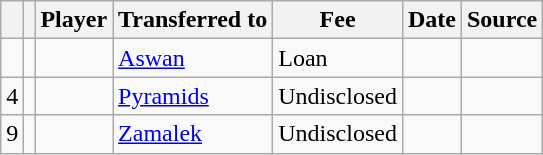<table class="wikitable plainrowheaders sortable">
<tr>
<th></th>
<th></th>
<th scope=col>Player</th>
<th>Transferred to</th>
<th !scope=col; style="width: 65px;">Fee</th>
<th scope=col>Date</th>
<th scope=col>Source</th>
</tr>
<tr>
<td align=center></td>
<td align=center></td>
<td></td>
<td> <a href='#'>Aswan</a></td>
<td>Loan</td>
<td></td>
<td></td>
</tr>
<tr>
<td align=center>4</td>
<td align=center></td>
<td></td>
<td> <a href='#'>Pyramids</a></td>
<td>Undisclosed</td>
<td></td>
<td></td>
</tr>
<tr>
<td align=center>9</td>
<td align=center></td>
<td></td>
<td> <a href='#'>Zamalek</a></td>
<td>Undisclosed</td>
<td></td>
<td></td>
</tr>
</table>
